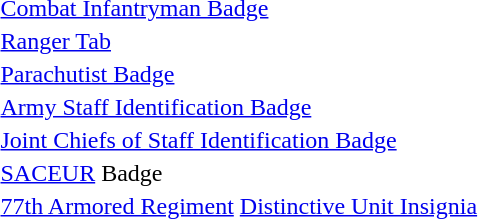<table>
<tr>
<td> <a href='#'>Combat Infantryman Badge</a></td>
</tr>
<tr>
<td> <a href='#'>Ranger Tab</a></td>
</tr>
<tr>
<td> <a href='#'>Parachutist Badge</a></td>
</tr>
<tr>
<td> <a href='#'>Army Staff Identification Badge</a></td>
</tr>
<tr>
<td> <a href='#'>Joint Chiefs of Staff Identification Badge</a></td>
</tr>
<tr>
<td> <a href='#'>SACEUR</a> Badge</td>
</tr>
<tr>
<td> <a href='#'>77th Armored Regiment</a> <a href='#'>Distinctive Unit Insignia</a></td>
</tr>
</table>
